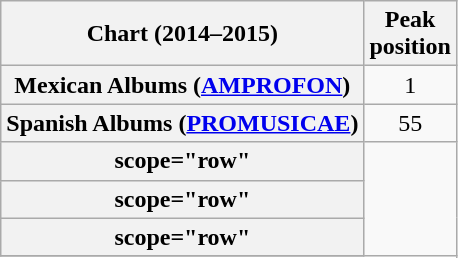<table class="wikitable sortable plainrowheaders">
<tr>
<th scope="col">Chart (2014–2015)</th>
<th scope="col">Peak<br>position</th>
</tr>
<tr>
<th scope="row">Mexican Albums (<a href='#'>AMPROFON</a>)</th>
<td style="text-align:center;">1</td>
</tr>
<tr>
<th scope="row">Spanish Albums (<a href='#'>PROMUSICAE</a>)</th>
<td style="text-align:center;">55</td>
</tr>
<tr>
<th>scope="row"</th>
</tr>
<tr>
<th>scope="row"</th>
</tr>
<tr>
<th>scope="row"</th>
</tr>
<tr>
</tr>
</table>
